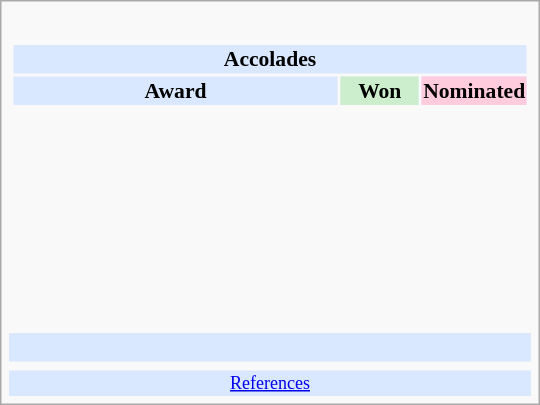<table class="infobox" style="width: 25em; text-align: left; font-size: 90%; vertical-align: middle;">
<tr>
<td colspan="3" style="text-align:center;"></td>
</tr>
<tr>
<td colspan=3><br><table class="collapsible collapsed" style="width:100%;">
<tr>
<th colspan="3" style="background:#d9e8ff; text-align:center;">Accolades</th>
</tr>
<tr style="background:#d9e8ff; text-align:center; text-align:center;">
<td><strong>Award</strong></td>
<td style="background:#cec; text-size:0.9em; width:50px;"><strong>Won</strong></td>
<td style="background:#fcd; text-size:0.9em; width:50px;"><strong>Nominated</strong></td>
</tr>
<tr>
<td style="text-align:center;"><br></td>
<td></td>
<td></td>
</tr>
<tr>
<td style="text-align:center;"><br></td>
<td></td>
<td></td>
</tr>
<tr>
<td style="text-align:center;"><br></td>
<td></td>
<td></td>
</tr>
<tr>
<td style="text-align:center;"><br></td>
<td></td>
<td></td>
</tr>
<tr>
<td style="text-align:center;"><br></td>
<td></td>
<td></td>
</tr>
<tr>
<td style="text-align:center;"><br></td>
<td></td>
<td></td>
</tr>
<tr>
<td style="text-align:center;"><br></td>
<td></td>
<td></td>
</tr>
</table>
</td>
</tr>
<tr style="background:#d9e8ff;">
<td style="text-align:center;" colspan="3"><br></td>
</tr>
<tr>
<td></td>
<td></td>
<td></td>
</tr>
<tr style="background:#d9e8ff;">
<td colspan="3" style="font-size: smaller; text-align:center;"><a href='#'>References</a></td>
</tr>
</table>
